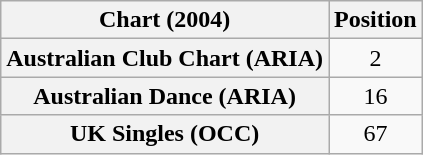<table class="wikitable sortable plainrowheaders" style="text-align:center">
<tr>
<th>Chart (2004)</th>
<th>Position</th>
</tr>
<tr>
<th scope="row">Australian Club Chart (ARIA)</th>
<td>2</td>
</tr>
<tr>
<th scope="row">Australian Dance (ARIA)</th>
<td>16</td>
</tr>
<tr>
<th scope="row">UK Singles (OCC)</th>
<td>67</td>
</tr>
</table>
